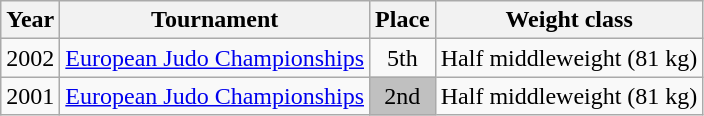<table class=wikitable>
<tr>
<th>Year</th>
<th>Tournament</th>
<th>Place</th>
<th>Weight class</th>
</tr>
<tr>
<td>2002</td>
<td><a href='#'>European Judo Championships</a></td>
<td align="center">5th</td>
<td>Half middleweight (81 kg)</td>
</tr>
<tr>
<td>2001</td>
<td><a href='#'>European Judo Championships</a></td>
<td bgcolor="silver" align="center">2nd</td>
<td>Half middleweight (81 kg)</td>
</tr>
</table>
